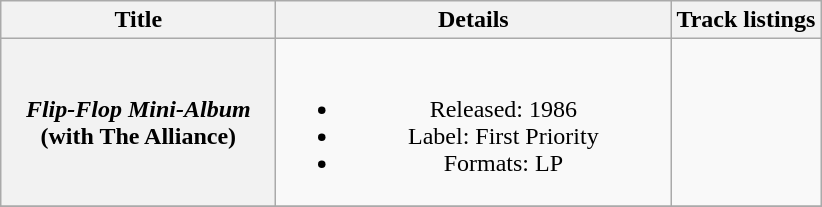<table class="wikitable plainrowheaders" style="text-align:center;">
<tr>
<th scope="col" rowspan="1" style="width:11em;">Title</th>
<th scope="col" rowspan="1" style="width:16em;">Details</th>
<th scope="col">Track listings</th>
</tr>
<tr>
<th scope="row"><em>Flip-Flop Mini-Album</em><br><span>(with The Alliance)</span></th>
<td><br><ul><li>Released: 1986</li><li>Label: First Priority</li><li>Formats: LP</li></ul></td>
<td align="left" style="font-size: 85%;"><br></td>
</tr>
<tr>
</tr>
</table>
